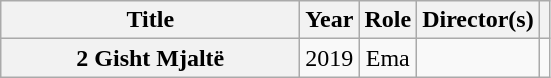<table class="wikitable plainrowheaders" style="text-align:center;">
<tr>
<th scope="col" style="width:12em;">Title</th>
<th scope="col" style="width:1em;">Year</th>
<th scope="col">Role</th>
<th scope="col">Director(s)</th>
<th scope="col"></th>
</tr>
<tr>
<th scope="row">2 Gisht Mjaltë</th>
<td>2019</td>
<td>Ema</td>
<td></td>
<td></td>
</tr>
</table>
